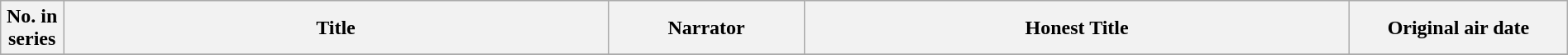<table class="wikitable plainrowheaders" style="width:100%;">
<tr>
<th style="width:1%">No. in<br>series</th>
<th style="width:25%">Title</th>
<th style="width:9%">Narrator</th>
<th style="width:25%">Honest Title</th>
<th style="width:10%">Original air date</th>
</tr>
<tr>
</tr>
</table>
